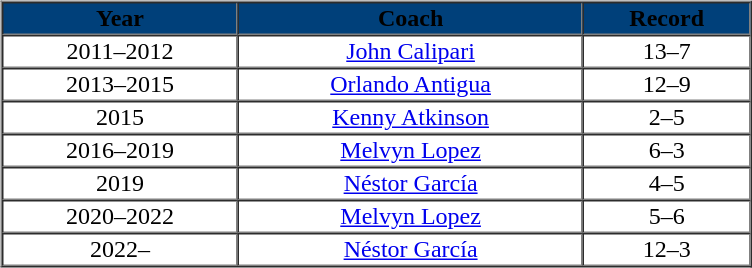<table border="0" style="width:50%;">
<tr>
<td valign="top"><br><table cellpadding="1" border="1" cellspacing="0" style="width:80%;">
<tr>
<th style="background:#00407a;"><span>Year</span></th>
<th style="background:#00407a;"><span>Coach</span></th>
<th style="background:#00407a;"><span>Record</span></th>
</tr>
<tr style="text-align:center;">
<td>2011–2012</td>
<td><a href='#'>John Calipari</a></td>
<td>13–7</td>
</tr>
<tr style="text-align:center;">
<td>2013–2015</td>
<td><a href='#'>Orlando Antigua</a></td>
<td>12–9</td>
</tr>
<tr style="text-align:center;">
<td>2015</td>
<td><a href='#'>Kenny Atkinson</a></td>
<td>2–5</td>
</tr>
<tr style="text-align:center;">
<td>2016–2019</td>
<td><a href='#'>Melvyn Lopez</a></td>
<td>6–3</td>
</tr>
<tr style="text-align:center;">
<td>2019</td>
<td><a href='#'>Néstor García</a></td>
<td>4–5</td>
</tr>
<tr style="text-align:center;">
</tr>
<tr style="text-align:center;">
<td>2020–2022</td>
<td><a href='#'>Melvyn Lopez</a></td>
<td>5–6</td>
</tr>
<tr style="text-align:center;">
<td>2022–</td>
<td><a href='#'>Néstor García</a></td>
<td>12–3</td>
</tr>
<tr style="text-align:center; background:#00407a; color:white">
</tr>
</table>
</td>
</tr>
</table>
